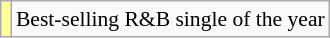<table class="wikitable plainrowheaders" style="font-size:90%;">
<tr>
<td bgcolor=#FFFF99 align=center></td>
<td>Best-selling R&B single of the year</td>
</tr>
</table>
